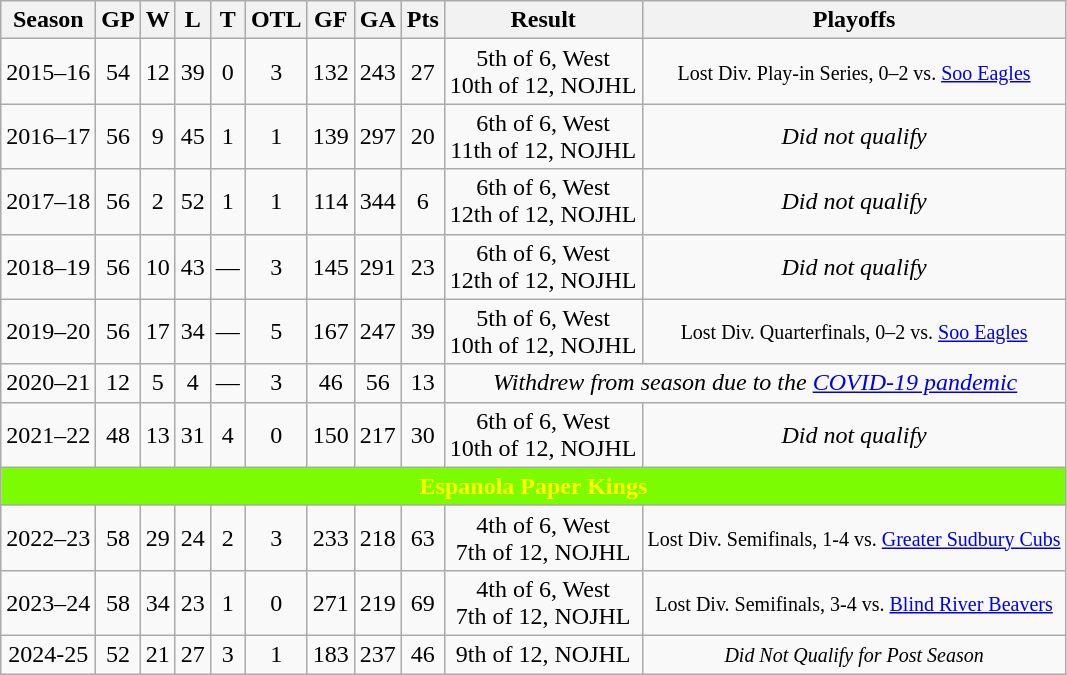<table class="wikitable" style="text-align:center">
<tr>
<th>Season</th>
<th>GP</th>
<th>W</th>
<th>L</th>
<th>T</th>
<th>OTL</th>
<th>GF</th>
<th>GA</th>
<th>Pts</th>
<th>Result</th>
<th>Playoffs</th>
</tr>
<tr>
<td>2015–16</td>
<td>54</td>
<td>12</td>
<td>39</td>
<td>0</td>
<td>3</td>
<td>132</td>
<td>243</td>
<td>27</td>
<td>5th of 6, West<br>10th of 12, NOJHL</td>
<td><small>Lost Div. Play-in Series, 0–2 vs. <a href='#'>Soo Eagles</a></small></td>
</tr>
<tr>
<td>2016–17</td>
<td>56</td>
<td>9</td>
<td>45</td>
<td>1</td>
<td>1</td>
<td>139</td>
<td>297</td>
<td>20</td>
<td>6th of 6, West<br>11th of 12, NOJHL</td>
<td><em>Did not qualify</em></td>
</tr>
<tr>
<td>2017–18</td>
<td>56</td>
<td>2</td>
<td>52</td>
<td>1</td>
<td>1</td>
<td>114</td>
<td>344</td>
<td>6</td>
<td>6th of 6, West<br>12th of 12, NOJHL</td>
<td><em>Did not qualify</em></td>
</tr>
<tr>
<td>2018–19</td>
<td>56</td>
<td>10</td>
<td>43</td>
<td>—</td>
<td>3</td>
<td>145</td>
<td>291</td>
<td>23</td>
<td>6th of 6, West<br>12th of 12, NOJHL</td>
<td><em>Did not qualify</em></td>
</tr>
<tr>
<td>2019–20</td>
<td>56</td>
<td>17</td>
<td>34</td>
<td>—</td>
<td>5</td>
<td>167</td>
<td>247</td>
<td>39</td>
<td>5th of 6, West<br>10th of 12, NOJHL</td>
<td><small>Lost Div. Quarterfinals, 0–2 vs. <a href='#'>Soo Eagles</a></small></td>
</tr>
<tr>
<td>2020–21</td>
<td>12</td>
<td>5</td>
<td>4</td>
<td>—</td>
<td>3</td>
<td>46</td>
<td>56</td>
<td>13</td>
<td colspan=2><em>Withdrew from season due to the <a href='#'>COVID-19 pandemic</a></em></td>
</tr>
<tr>
<td>2021–22</td>
<td>48</td>
<td>13</td>
<td>31</td>
<td>4</td>
<td>0</td>
<td>150</td>
<td>217</td>
<td>30</td>
<td>6th of 6, West<br>10th of 12, NOJHL</td>
<td><em>Did not qualify</em></td>
</tr>
<tr align="center"  bgcolor="lawngreen"  style="color:yellow">
<td colspan=11><strong>Espanola Paper Kings</strong></td>
</tr>
<tr>
<td>2022–23</td>
<td>58</td>
<td>29</td>
<td>24</td>
<td>2</td>
<td>3</td>
<td>233</td>
<td>218</td>
<td>63</td>
<td>4th of 6, West<br>7th of 12, NOJHL</td>
<td><small>Lost Div. Semifinals, 1-4 vs. <a href='#'>Greater Sudbury Cubs</a></small></td>
</tr>
<tr>
<td>2023–24</td>
<td>58</td>
<td>34</td>
<td>23</td>
<td>1</td>
<td>0</td>
<td>271</td>
<td>219</td>
<td>69</td>
<td>4th of 6, West<br>7th of 12, NOJHL</td>
<td><small>Lost Div. Semifinals, 3-4 vs. <a href='#'>Blind River Beavers</a></small></td>
</tr>
<tr>
<td>2024-25</td>
<td>52</td>
<td>21</td>
<td>27</td>
<td>3</td>
<td>1</td>
<td>183</td>
<td>237</td>
<td>46</td>
<td>9th of 12, NOJHL</td>
<td><small><em>Did Not Qualify for Post Season</em></small></td>
</tr>
</table>
